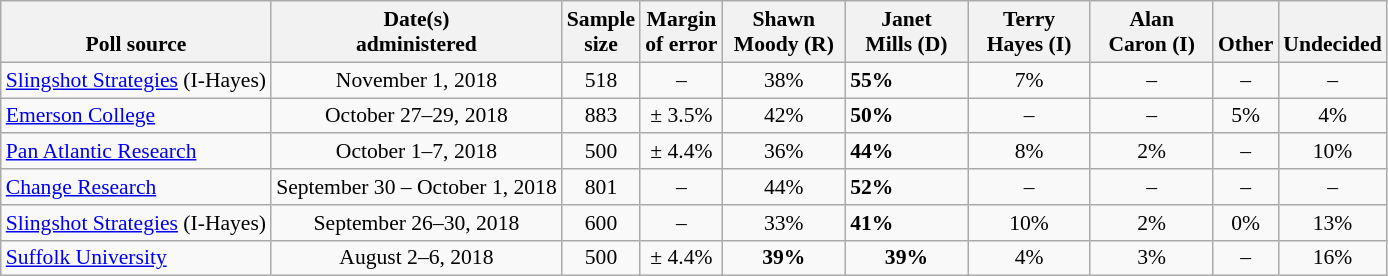<table class="wikitable" style="font-size:90%">
<tr valign=bottom>
<th>Poll source</th>
<th>Date(s)<br>administered</th>
<th>Sample<br>size</th>
<th>Margin<br>of error</th>
<th style="width:75px;">Shawn<br>Moody (R)</th>
<th style="width:75px;">Janet<br>Mills (D)</th>
<th style="width:75px;">Terry<br>Hayes (I)</th>
<th style="width:75px;">Alan<br>Caron (I)</th>
<th>Other</th>
<th>Undecided</th>
</tr>
<tr>
<td><a href='#'>Slingshot Strategies</a> (I-Hayes)</td>
<td align=center>November 1, 2018</td>
<td align=center>518</td>
<td align=center>–</td>
<td align=center>38%</td>
<td><strong>55%</strong></td>
<td align=center>7%</td>
<td align=center>–</td>
<td align=center>–</td>
<td align=center>–</td>
</tr>
<tr>
<td><a href='#'>Emerson College</a></td>
<td align=center>October 27–29, 2018</td>
<td align=center>883</td>
<td align=center>± 3.5%</td>
<td align=center>42%</td>
<td><strong>50%</strong></td>
<td align=center>–</td>
<td align=center>–</td>
<td align=center>5%</td>
<td align=center>4%</td>
</tr>
<tr>
<td><a href='#'>Pan Atlantic Research</a></td>
<td align=center>October 1–7, 2018</td>
<td align=center>500</td>
<td align=center>± 4.4%</td>
<td align=center>36%</td>
<td><strong>44%</strong></td>
<td align=center>8%</td>
<td align=center>2%</td>
<td align=center>–</td>
<td align=center>10%</td>
</tr>
<tr>
<td><a href='#'>Change Research</a></td>
<td align=center>September 30 – October 1, 2018</td>
<td align=center>801</td>
<td align=center>–</td>
<td align=center>44%</td>
<td><strong>52%</strong></td>
<td align=center>–</td>
<td align=center>–</td>
<td align=center>–</td>
<td align=center>–</td>
</tr>
<tr>
<td><a href='#'>Slingshot Strategies</a> (I-Hayes)</td>
<td align=center>September 26–30, 2018</td>
<td align=center>600</td>
<td align=center>–</td>
<td align=center>33%</td>
<td><strong>41%</strong></td>
<td align=center>10%</td>
<td align=center>2%</td>
<td align=center>0%</td>
<td align=center>13%</td>
</tr>
<tr>
<td><a href='#'>Suffolk University</a></td>
<td align=center>August 2–6, 2018</td>
<td align=center>500</td>
<td align=center>± 4.4%</td>
<td align=center><strong>39%</strong></td>
<td align=center><strong>39%</strong></td>
<td align=center>4%</td>
<td align=center>3%</td>
<td align=center>–</td>
<td align=center>16%</td>
</tr>
</table>
